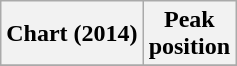<table class="wikitable sortable plainrowheaders">
<tr>
<th scope="col">Chart (2014)</th>
<th scope="col">Peak<br>position</th>
</tr>
<tr>
</tr>
</table>
